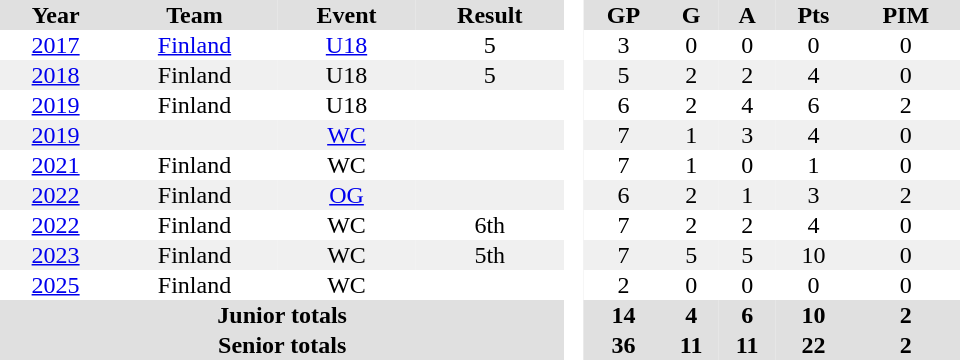<table border="0" cellpadding="1" cellspacing="0" style="text-align:center; width:40em">
<tr ALIGN="centre" bgcolor="#e0e0e0">
<th>Year</th>
<th>Team</th>
<th>Event</th>
<th>Result</th>
<th rowspan="97" bgcolor="#ffffff"> </th>
<th>GP</th>
<th>G</th>
<th>A</th>
<th>Pts</th>
<th>PIM</th>
</tr>
<tr>
<td><a href='#'>2017</a></td>
<td><a href='#'>Finland</a></td>
<td><a href='#'>U18</a></td>
<td>5</td>
<td>3</td>
<td>0</td>
<td>0</td>
<td>0</td>
<td>0</td>
</tr>
<tr bgcolor="#f0f0f0">
<td><a href='#'>2018</a></td>
<td>Finland</td>
<td>U18</td>
<td>5</td>
<td>5</td>
<td>2</td>
<td>2</td>
<td>4</td>
<td>0</td>
</tr>
<tr>
<td><a href='#'>2019</a></td>
<td>Finland</td>
<td>U18</td>
<td></td>
<td>6</td>
<td>2</td>
<td>4</td>
<td>6</td>
<td>2</td>
</tr>
<tr bgcolor="#f0f0f0">
<td><a href='#'>2019</a></td>
<td></td>
<td><a href='#'>WC</a></td>
<td></td>
<td>7</td>
<td>1</td>
<td>3</td>
<td>4</td>
<td>0</td>
</tr>
<tr>
<td><a href='#'>2021</a></td>
<td>Finland</td>
<td>WC</td>
<td></td>
<td>7</td>
<td>1</td>
<td>0</td>
<td>1</td>
<td>0</td>
</tr>
<tr bgcolor="#f0f0f0">
<td><a href='#'>2022</a></td>
<td>Finland</td>
<td><a href='#'>OG</a></td>
<td></td>
<td>6</td>
<td>2</td>
<td>1</td>
<td>3</td>
<td>2</td>
</tr>
<tr>
<td><a href='#'>2022</a></td>
<td>Finland</td>
<td>WC</td>
<td>6th</td>
<td>7</td>
<td>2</td>
<td>2</td>
<td>4</td>
<td>0</td>
</tr>
<tr bgcolor="#f0f0f0">
<td><a href='#'>2023</a></td>
<td>Finland</td>
<td>WC</td>
<td>5th</td>
<td>7</td>
<td>5</td>
<td>5</td>
<td>10</td>
<td>0</td>
</tr>
<tr>
<td><a href='#'>2025</a></td>
<td>Finland</td>
<td>WC</td>
<td></td>
<td>2</td>
<td>0</td>
<td>0</td>
<td>0</td>
<td>0</td>
</tr>
<tr align="centre" bgcolor="#e0e0e0">
<th colspan="4">Junior totals</th>
<th>14</th>
<th>4</th>
<th>6</th>
<th>10</th>
<th>2</th>
</tr>
<tr align="centre" bgcolor="#e0e0e0">
<th colspan="4">Senior totals</th>
<th>36</th>
<th>11</th>
<th>11</th>
<th>22</th>
<th>2</th>
</tr>
</table>
